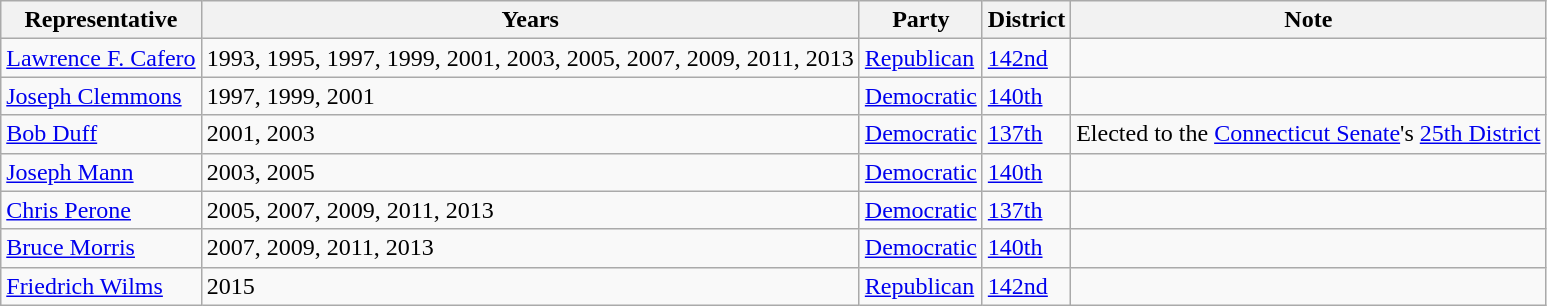<table class=wikitable>
<tr valign=bottom>
<th>Representative</th>
<th>Years</th>
<th>Party</th>
<th>District</th>
<th>Note</th>
</tr>
<tr>
<td><a href='#'>Lawrence F. Cafero</a></td>
<td>1993, 1995, 1997, 1999, 2001, 2003, 2005, 2007, 2009, 2011, 2013</td>
<td><a href='#'>Republican</a></td>
<td><a href='#'>142nd</a></td>
<td></td>
</tr>
<tr>
<td><a href='#'>Joseph Clemmons</a></td>
<td>1997, 1999, 2001</td>
<td><a href='#'>Democratic</a></td>
<td><a href='#'>140th</a></td>
<td></td>
</tr>
<tr>
<td><a href='#'>Bob Duff</a></td>
<td>2001, 2003</td>
<td><a href='#'>Democratic</a></td>
<td><a href='#'>137th</a></td>
<td>Elected to the <a href='#'>Connecticut Senate</a>'s <a href='#'>25th District</a></td>
</tr>
<tr>
<td><a href='#'>Joseph Mann</a></td>
<td>2003, 2005</td>
<td><a href='#'>Democratic</a></td>
<td><a href='#'>140th</a></td>
<td></td>
</tr>
<tr>
<td><a href='#'>Chris Perone</a></td>
<td>2005, 2007, 2009, 2011, 2013</td>
<td><a href='#'>Democratic</a></td>
<td><a href='#'>137th</a></td>
<td></td>
</tr>
<tr>
<td><a href='#'>Bruce Morris</a></td>
<td>2007, 2009, 2011, 2013</td>
<td><a href='#'>Democratic</a></td>
<td><a href='#'>140th</a></td>
<td></td>
</tr>
<tr>
<td><a href='#'>Friedrich Wilms</a></td>
<td>2015</td>
<td><a href='#'>Republican</a></td>
<td><a href='#'>142nd</a></td>
<td></td>
</tr>
</table>
